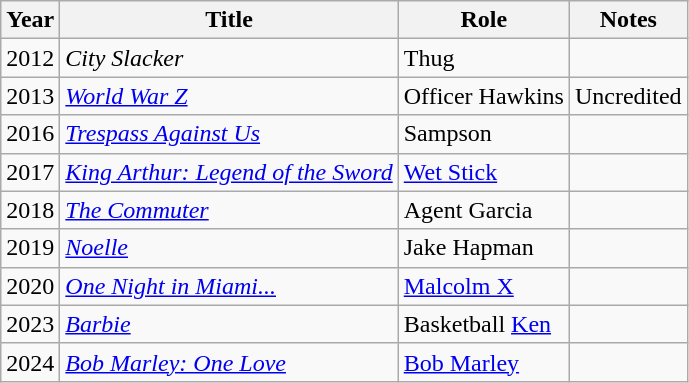<table class="wikitable sortable">
<tr>
<th>Year</th>
<th>Title</th>
<th>Role</th>
<th class="unsortable">Notes</th>
</tr>
<tr>
<td>2012</td>
<td><em>City Slacker</em></td>
<td>Thug</td>
<td></td>
</tr>
<tr>
<td>2013</td>
<td><em><a href='#'>World War Z</a></em></td>
<td>Officer Hawkins</td>
<td>Uncredited</td>
</tr>
<tr>
<td>2016</td>
<td><em><a href='#'>Trespass Against Us</a></em></td>
<td>Sampson</td>
<td></td>
</tr>
<tr>
<td>2017</td>
<td><em><a href='#'>King Arthur: Legend of the Sword</a></em></td>
<td><a href='#'>Wet Stick</a></td>
<td></td>
</tr>
<tr>
<td>2018</td>
<td><em><a href='#'>The Commuter</a></em></td>
<td>Agent Garcia</td>
<td></td>
</tr>
<tr>
<td>2019</td>
<td><em><a href='#'>Noelle</a></em></td>
<td>Jake Hapman</td>
<td></td>
</tr>
<tr>
<td>2020</td>
<td><em><a href='#'>One Night in Miami...</a></em></td>
<td><a href='#'>Malcolm X</a></td>
<td></td>
</tr>
<tr>
<td>2023</td>
<td><em><a href='#'>Barbie</a></em></td>
<td>Basketball <a href='#'>Ken</a></td>
<td></td>
</tr>
<tr>
<td>2024</td>
<td><em><a href='#'>Bob Marley: One Love</a></em></td>
<td><a href='#'>Bob Marley</a></td>
<td></td>
</tr>
</table>
